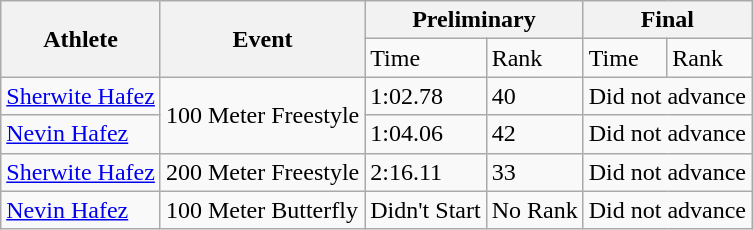<table class="wikitable">
<tr>
<th rowspan="2">Athlete</th>
<th rowspan="2">Event</th>
<th colspan="2">Preliminary</th>
<th colspan="2">Final</th>
</tr>
<tr>
<td>Time</td>
<td>Rank</td>
<td>Time</td>
<td>Rank</td>
</tr>
<tr>
<td><a href='#'>Sherwite Hafez</a></td>
<td rowspan="2">100 Meter Freestyle</td>
<td>1:02.78</td>
<td>40</td>
<td colspan="2">Did not advance</td>
</tr>
<tr>
<td><a href='#'>Nevin Hafez</a></td>
<td>1:04.06</td>
<td>42</td>
<td colspan="2">Did not advance</td>
</tr>
<tr>
<td><a href='#'>Sherwite Hafez</a></td>
<td>200 Meter Freestyle</td>
<td>2:16.11</td>
<td>33</td>
<td colspan="2">Did not advance</td>
</tr>
<tr>
<td><a href='#'>Nevin Hafez</a></td>
<td>100 Meter Butterfly</td>
<td>Didn't Start</td>
<td>No Rank</td>
<td colspan="2">Did not advance</td>
</tr>
</table>
